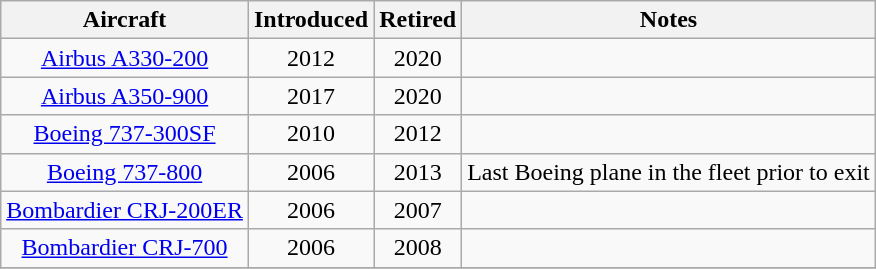<table class="wikitable" style="border-collapse:collapse; text-align:center; margin:auto;">
<tr>
<th>Aircraft</th>
<th>Introduced</th>
<th>Retired</th>
<th>Notes</th>
</tr>
<tr>
<td><a href='#'>Airbus A330-200</a></td>
<td>2012</td>
<td>2020</td>
<td></td>
</tr>
<tr>
<td><a href='#'>Airbus A350-900</a></td>
<td>2017</td>
<td>2020</td>
<td></td>
</tr>
<tr>
<td><a href='#'>Boeing 737-300SF</a></td>
<td>2010</td>
<td>2012</td>
<td></td>
</tr>
<tr>
<td><a href='#'>Boeing 737-800</a></td>
<td>2006</td>
<td>2013</td>
<td>Last Boeing plane in the fleet prior to exit</td>
</tr>
<tr>
<td><a href='#'>Bombardier CRJ-200ER</a></td>
<td>2006</td>
<td>2007</td>
<td></td>
</tr>
<tr>
<td><a href='#'>Bombardier CRJ-700</a></td>
<td>2006</td>
<td>2008</td>
<td></td>
</tr>
<tr>
</tr>
</table>
